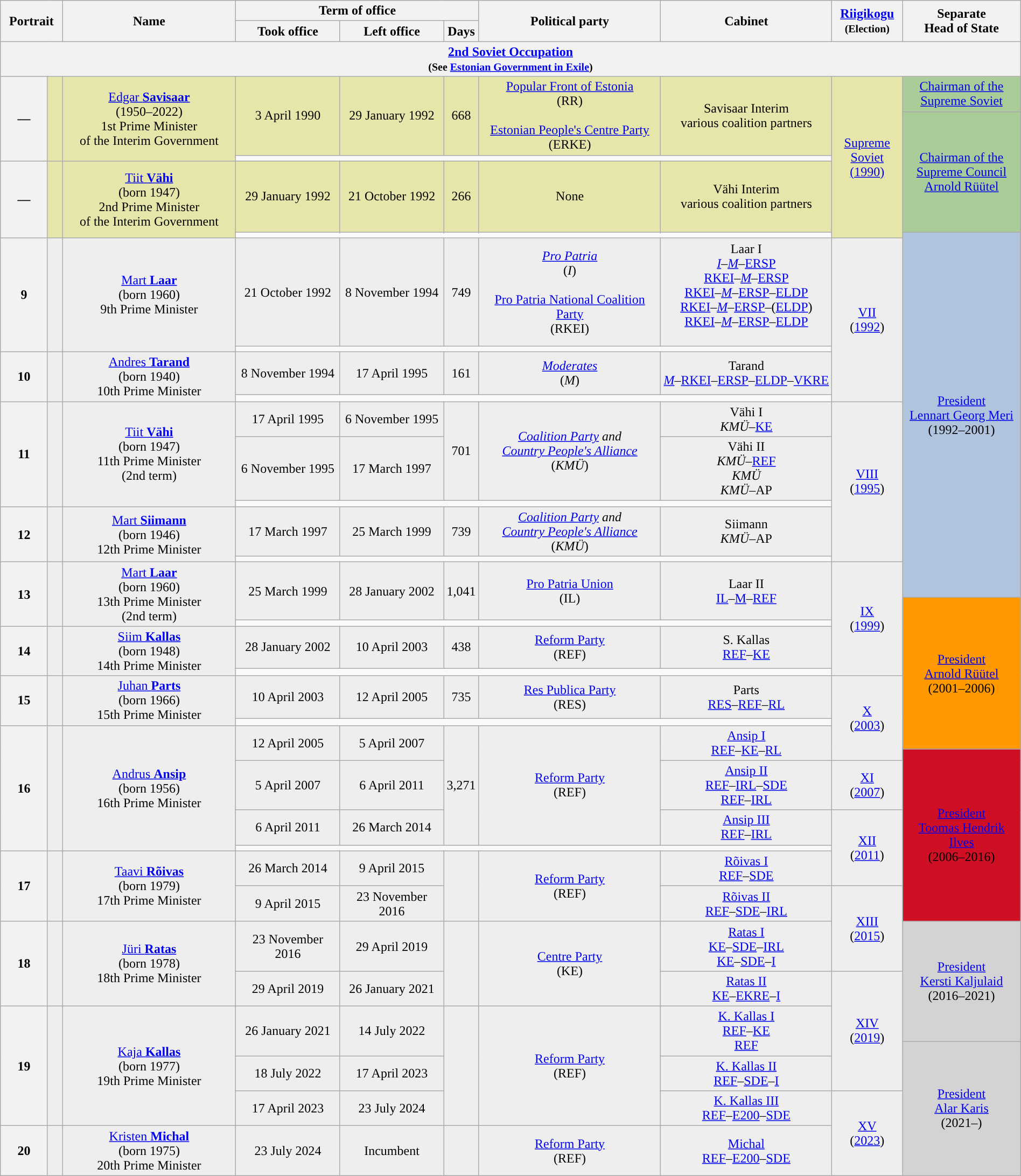<table class="wikitable" style="text-align:center; width:100%; border:1px #AAAAFF solid">
<tr>
<th width=70 colspan=2 rowspan=2>Portrait</th>
<th width=17% rowspan=2>Name</th>
<th width=200 colspan=3>Term of office</th>
<th rowspan=2>Political party</th>
<th rowspan=2>Cabinet</th>
<th width=80 rowspan=2><a href='#'>Riigikogu</a><br><small>(Election)</small></th>
<th rowspan=2>Separate<br>Head of State</th>
</tr>
<tr>
<th>Took office</th>
<th>Left office</th>
<th>Days</th>
</tr>
<tr>
<th colspan=10><a href='#'>2nd Soviet Occupation</a><br><small>(See <a href='#'>Estonian Government in Exile</a>)</small></th>
</tr>
<tr bgcolor=#E6E6AA>
<th rowspan=3 style="background:">—</th>
<td rowspan=3></td>
<td rowspan=3><a href='#'>Edgar <strong>Savisaar</strong></a><br>(1950–2022)<br>1st Prime Minister<br>of the Interim Government</td>
<td rowspan=2>3 April 1990<br></td>
<td rowspan=2>29 January 1992</td>
<td rowspan=2>668</td>
<td rowspan=2><a href='#'>Popular Front of Estonia</a><br>(<abbr>RR</abbr>)<br><br><a href='#'>Estonian People's Centre Party</a><br>(ERKE)</td>
<td rowspan=2>Savisaar Interim<br>various coalition partners</td>
<td rowspan=6><a href='#'>Supreme<br>Soviet<br>(1990)</a><br></td>
<td bgcolor=#AACC99><a href='#'>Chairman of the<br>Supreme Soviet</a></td>
</tr>
<tr>
<td bgcolor=#AACC99 rowspan=3><a href='#'>Chairman of the<br>Supreme Council</a><br><a href='#'>Arnold Rüütel</a><br></td>
</tr>
<tr>
<td colspan="5" style="text-align:left;"></td>
</tr>
<tr bgcolor=#E6E6AA style="height:12ex" >
<th rowspan=3 style="background:">—</th>
<td rowspan=3></td>
<td rowspan=3><a href='#'>Tiit <strong>Vähi</strong></a><br>(born 1947)<br>2nd Prime Minister<br>of the Interim Government</td>
<td rowspan=2>29 January 1992</td>
<td rowspan=2>21 October 1992</td>
<td rowspan=2>266</td>
<td rowspan=2>None</td>
<td rowspan=2>Vähi Interim<br>various coalition partners</td>
</tr>
<tr>
<td bgcolor=lightsteelblue rowspan=12><a href='#'>President</a><br><a href='#'>Lennart Georg Meri</a><br>(1992–2001)<br></td>
</tr>
<tr>
<td colspan="5" style="text-align:left;"></td>
</tr>
<tr bgcolor=#EEEEEE>
<th rowspan=2 style="background:">9</th>
<td rowspan=2></td>
<td rowspan=2><a href='#'>Mart <strong>Laar</strong></a><br>(born 1960)<br>9th Prime Minister</td>
<td>21 October 1992</td>
<td>8 November 1994</td>
<td>749</td>
<td><a href='#'><em>Pro Patria</em></a><br>(<em>I</em>)<br><br><a href='#'>Pro Patria National Coalition Party</a><br>(RKEI)</td>
<td>Laar I<br><em><a href='#'>I</a></em>–<em><a href='#'>M</a></em>–<a href='#'>ERSP</a><br><a href='#'>RKEI</a>–<em><a href='#'>M</a></em>–<a href='#'>ERSP</a><br><a href='#'>RKEI</a>–<em><a href='#'>M</a></em>–<a href='#'>ERSP</a>–<a href='#'>ELDP</a><br><a href='#'>RKEI</a>–<em><a href='#'>M</a></em>–<a href='#'>ERSP</a>–(<a href='#'>ELDP</a>)<br><a href='#'>RKEI</a>–<em><a href='#'>M</a></em>–<a href='#'>ERSP</a>–<a href='#'>ELDP</a><br><br></td>
<td rowspan=4><a href='#'>VII</a><br>(<a href='#'>1992</a>)</td>
</tr>
<tr>
<td colspan="5" style="text-align:left;"></td>
</tr>
<tr bgcolor=#EEEEEE>
<th rowspan=2 style="background:">10</th>
<td rowspan=2></td>
<td rowspan=2><a href='#'>Andres <strong>Tarand</strong></a><br>(born 1940)<br>10th Prime Minister</td>
<td>8 November 1994</td>
<td>17 April 1995</td>
<td>161</td>
<td><a href='#'><em>Moderates</em></a><br>(<em>M</em>)<br></td>
<td>Tarand<br><em><a href='#'>M</a></em>–<a href='#'>RKEI</a>–<a href='#'>ERSP</a>–<a href='#'>ELDP</a>–<a href='#'>VKRE</a><br></td>
</tr>
<tr>
<td colspan="5" style="text-align:left;"></td>
</tr>
<tr bgcolor=#EEEEEE>
<th rowspan=3 style="background:">11</th>
<td rowspan=3></td>
<td rowspan=3><a href='#'>Tiit <strong>Vähi</strong></a><br>(born 1947)<br>11th Prime Minister<br>(2nd term)</td>
<td>17 April 1995</td>
<td>6 November 1995</td>
<td rowspan=2>701</td>
<td rowspan=2><em><a href='#'>Coalition Party</a> and<br><a href='#'>Country People's Alliance</a></em><br>(<em>KMÜ</em>)</td>
<td>Vähi I<br><em>KMÜ</em>–<a href='#'>KE</a></td>
<td rowspan=5><a href='#'>VIII</a><br>(<a href='#'>1995</a>)</td>
</tr>
<tr bgcolor=#EEEEEE>
<td>6 November 1995</td>
<td>17 March 1997</td>
<td>Vähi II<br><em>KMÜ</em>–<a href='#'>REF</a><br><em>KMÜ</em><br><em>KMÜ</em>–<abbr>AP</abbr><br></td>
</tr>
<tr>
<td colspan="5" style="text-align:left;"></td>
</tr>
<tr bgcolor=#EEEEEE>
<th rowspan=2 style="background:">12</th>
<td rowspan=2></td>
<td rowspan=2><a href='#'>Mart <strong>Siimann</strong></a><br>(born 1946)<br>12th Prime Minister</td>
<td>17 March 1997</td>
<td>25 March 1999</td>
<td>739</td>
<td><em><a href='#'>Coalition Party</a> and<br><a href='#'>Country People's Alliance</a></em><br>(<em>KMÜ</em>)</td>
<td>Siimann<br><em>KMÜ</em>–AP</td>
</tr>
<tr>
<td colspan="5" style="text-align:left;"></td>
</tr>
<tr bgcolor=#EEEEEE style="height:6ex" >
<th rowspan=3 style="background:">13</th>
<td rowspan=3></td>
<td rowspan=3><a href='#'>Mart <strong>Laar</strong></a><br>(born 1960)<br>13th Prime Minister<br>(2nd term)</td>
<td rowspan=2>25 March 1999</td>
<td rowspan=2>28 January 2002</td>
<td rowspan=2>1,041</td>
<td rowspan=2><a href='#'>Pro Patria Union</a><br>(IL)</td>
<td rowspan=2>Laar II<br><a href='#'>IL</a>–<a href='#'>M</a>–<a href='#'>REF</a></td>
<td rowspan=5><a href='#'>IX</a><br>(<a href='#'>1999</a>)</td>
</tr>
<tr>
<td bgcolor=#FF9900 rowspan=7><a href='#'>President</a><br><a href='#'>Arnold Rüütel</a><br>(2001–2006)<br></td>
</tr>
<tr>
<td colspan="5" style="text-align:left;"></td>
</tr>
<tr bgcolor=#EEEEEE>
<th rowspan=2 style="background:">14</th>
<td rowspan=2></td>
<td rowspan=2><a href='#'>Siim <strong>Kallas</strong></a><br>(born 1948)<br>14th Prime Minister</td>
<td>28 January 2002</td>
<td>10 April 2003</td>
<td>438</td>
<td><a href='#'>Reform Party</a><br>(REF)</td>
<td>S. Kallas<br><a href='#'>REF</a>–<a href='#'>KE</a></td>
</tr>
<tr>
<td colspan="5" style="text-align:left;"></td>
</tr>
<tr bgcolor=#EEEEEE>
<th rowspan=2 style="background:">15</th>
<td rowspan=2></td>
<td rowspan=2><a href='#'>Juhan <strong>Parts</strong></a><br>(born 1966)<br>15th Prime Minister</td>
<td>10 April 2003</td>
<td>12 April 2005</td>
<td>735</td>
<td><a href='#'>Res Publica Party</a><br>(RES)</td>
<td>Parts<br><a href='#'>RES</a>–<a href='#'>REF</a>–<a href='#'>RL</a></td>
<td rowspan=4><a href='#'>X</a><br>(<a href='#'>2003</a>)</td>
</tr>
<tr>
<td colspan="5" style="text-align:left;"></td>
</tr>
<tr bgcolor=#EEEEEE style="height:4ex" >
<th rowspan=5 style="background:">16</th>
<td rowspan=5></td>
<td rowspan=5><a href='#'>Andrus <strong>Ansip</strong></a><br>(born 1956)<br>16th Prime Minister</td>
<td rowspan=2>12 April 2005</td>
<td rowspan=2>5 April 2007</td>
<td rowspan=4>3,271</td>
<td rowspan=4><a href='#'>Reform Party</a><br>(REF)</td>
<td rowspan=2><a href='#'>Ansip I</a><br><a href='#'>REF</a>–<a href='#'>KE</a>–<a href='#'>RL</a></td>
</tr>
<tr>
<td bgcolor=#CF1024 rowspan=6><a href='#'>President</a><br><a href='#'>Toomas Hendrik Ilves</a><br>(2006–2016)<br></td>
</tr>
<tr bgcolor=#EEEEEE>
<td>5 April 2007</td>
<td>6 April 2011</td>
<td><a href='#'>Ansip II</a><br><a href='#'>REF</a>–<a href='#'>IRL</a>–<a href='#'>SDE</a><br><a href='#'>REF</a>–<a href='#'>IRL</a><br></td>
<td><a href='#'>XI</a><br>(<a href='#'>2007</a>)</td>
</tr>
<tr bgcolor=#EEEEEE>
<td>6 April 2011</td>
<td>26 March 2014</td>
<td><a href='#'>Ansip III</a><br><a href='#'>REF</a>–<a href='#'>IRL</a></td>
<td rowspan=3><a href='#'>XII</a><br>(<a href='#'>2011</a>)</td>
</tr>
<tr>
<td colspan="5" style="text-align:left;"></td>
</tr>
<tr bgcolor=#EEEEEE>
<th rowspan=3 style="background:">17</th>
<td rowspan=3></td>
<td rowspan=3><a href='#'>Taavi <strong>Rõivas</strong></a><br>(born 1979)<br>17th Prime Minister</td>
<td>26 March 2014</td>
<td>9 April 2015</td>
<td rowspan=3></td>
<td rowspan=3><a href='#'>Reform Party</a><br>(REF)</td>
<td><a href='#'>Rõivas I</a><br><a href='#'>REF</a>–<a href='#'>SDE</a></td>
</tr>
<tr bgcolor=#EEEEEE style="height:6ex" >
<td rowspan=2>9 April 2015</td>
<td rowspan=2>23 November 2016</td>
<td rowspan=2><a href='#'>Rõivas II</a><br><a href='#'>REF</a>–<a href='#'>SDE</a>–<a href='#'>IRL</a></td>
<td rowspan=3><a href='#'>XIII</a><br>(<a href='#'>2015</a>)</td>
</tr>
<tr>
<td bgcolor=#D3D3D3 rowspan=4><a href='#'>President</a><br><a href='#'>Kersti Kaljulaid</a><br>(2016–2021)</td>
</tr>
<tr bgcolor=#EEEEEE>
<th rowspan="2" style="background:">18</th>
<td rowspan="2"></td>
<td rowspan="2"><a href='#'>Jüri <strong>Ratas</strong></a><br>(born 1978)<br>18th Prime Minister</td>
<td>23 November 2016</td>
<td>29 April 2019</td>
<td rowspan="2"></td>
<td rowspan="2"><a href='#'>Centre Party</a><br>(KE)</td>
<td><a href='#'>Ratas I</a><br><a href='#'>KE</a>–<a href='#'>SDE</a>–<a href='#'>IRL</a><br><a href='#'>KE</a>–<a href='#'>SDE</a>–<a href='#'>I</a><br></td>
</tr>
<tr bgcolor=#EEEEEE>
<td>29 April 2019</td>
<td>26 January 2021</td>
<td><a href='#'>Ratas II</a><br><a href='#'>KE</a>–<a href='#'>EKRE</a>–<a href='#'>I</a><br></td>
<td rowspan=4><a href='#'>XIV</a><br>(<a href='#'>2019</a>)</td>
</tr>
<tr bgcolor=#EEEEEE style="height:6ex" >
<th rowspan=4 style="background:">19</th>
<td rowspan=4></td>
<td rowspan=4><a href='#'>Kaja <strong>Kallas</strong></a><br>(born 1977)<br>19th Prime Minister</td>
<td rowspan=2>26 January 2021</td>
<td rowspan=2>14 July 2022</td>
<td rowspan=4></td>
<td rowspan=4><a href='#'>Reform Party</a><br>(REF)</td>
<td rowspan=2><a href='#'>K. Kallas I</a><br><a href='#'>REF</a>–<a href='#'>KE</a><br><a href='#'>REF</a><br></td>
</tr>
<tr>
<td bgcolor=#D3D3D3 rowspan=4><a href='#'>President</a><br><a href='#'>Alar Karis</a><br>(2021–)</td>
</tr>
<tr bgcolor=#EEEEEE>
<td>18 July 2022</td>
<td>17 April 2023</td>
<td><a href='#'>K. Kallas II</a><br><a href='#'>REF</a>–<a href='#'>SDE</a>–<a href='#'>I</a></td>
</tr>
<tr bgcolor=#EEEEEE>
<td>17 April 2023</td>
<td>23 July 2024</td>
<td><a href='#'>K. Kallas III</a><br><a href='#'>REF</a>–<a href='#'>E200</a>–<a href='#'>SDE</a><br></td>
<td rowspan=2><a href='#'>XV</a><br>(<a href='#'>2023</a>)</td>
</tr>
<tr bgcolor=#EEEEEE>
<th rowspan=1 style="background:">20</th>
<td rowspan=1></td>
<td rowspan=1><a href='#'>Kristen <strong>Michal</strong></a><br>(born 1975)<br>20th Prime Minister</td>
<td>23 July 2024</td>
<td>Incumbent</td>
<td rowspan=1></td>
<td rowspan=1><a href='#'>Reform Party</a><br>(REF)</td>
<td><a href='#'>Michal</a><br><a href='#'>REF</a>–<a href='#'>E200</a>–<a href='#'>SDE</a><br></td>
</tr>
</table>
